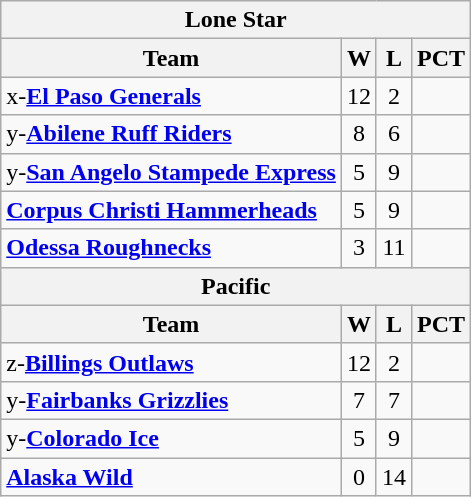<table class="wikitable" style="text-align:center">
<tr>
<th colspan=4>Lone Star</th>
</tr>
<tr>
<th>Team</th>
<th>W</th>
<th>L</th>
<th>PCT</th>
</tr>
<tr>
<td align=left>x-<strong><a href='#'>El Paso Generals</a></strong></td>
<td>12</td>
<td>2</td>
<td></td>
</tr>
<tr>
<td align=left>y-<strong><a href='#'>Abilene Ruff Riders</a></strong></td>
<td>8</td>
<td>6</td>
<td></td>
</tr>
<tr>
<td align=left>y-<strong><a href='#'>San Angelo Stampede Express</a></strong></td>
<td>5</td>
<td>9</td>
<td></td>
</tr>
<tr>
<td align=left><strong><a href='#'>Corpus Christi Hammerheads</a></strong></td>
<td>5</td>
<td>9</td>
<td></td>
</tr>
<tr>
<td align=left><strong><a href='#'>Odessa Roughnecks</a></strong></td>
<td>3</td>
<td>11</td>
<td></td>
</tr>
<tr>
<th colspan=4>Pacific</th>
</tr>
<tr>
<th>Team</th>
<th>W</th>
<th>L</th>
<th>PCT</th>
</tr>
<tr>
<td align=left>z-<strong><a href='#'>Billings Outlaws</a></strong></td>
<td>12</td>
<td>2</td>
<td></td>
</tr>
<tr>
<td align=left>y-<strong><a href='#'>Fairbanks Grizzlies</a></strong></td>
<td>7</td>
<td>7</td>
<td></td>
</tr>
<tr>
<td align=left>y-<strong><a href='#'>Colorado Ice</a></strong></td>
<td>5</td>
<td>9</td>
<td></td>
</tr>
<tr>
<td align=left><strong><a href='#'>Alaska Wild</a></strong></td>
<td>0</td>
<td>14</td>
<td></td>
</tr>
</table>
